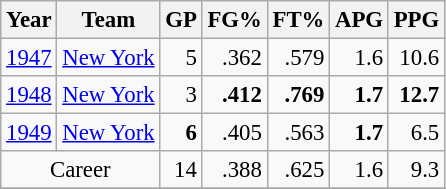<table class="wikitable sortable" style="font-size:95%; text-align:right;">
<tr>
<th>Year</th>
<th>Team</th>
<th>GP</th>
<th>FG%</th>
<th>FT%</th>
<th>APG</th>
<th>PPG</th>
</tr>
<tr>
<td style="text-align:left;"><a href='#'>1947</a></td>
<td style="text-align:left;"><a href='#'>New York</a></td>
<td>5</td>
<td>.362</td>
<td>.579</td>
<td>1.6</td>
<td>10.6</td>
</tr>
<tr>
<td style="text-align:left;"><a href='#'>1948</a></td>
<td style="text-align:left;"><a href='#'>New York</a></td>
<td>3</td>
<td><strong>.412</strong></td>
<td><strong>.769</strong></td>
<td><strong>1.7</strong></td>
<td><strong>12.7</strong></td>
</tr>
<tr>
<td style="text-align:left;"><a href='#'>1949</a></td>
<td style="text-align:left;"><a href='#'>New York</a></td>
<td><strong>6</strong></td>
<td>.405</td>
<td>.563</td>
<td><strong>1.7</strong></td>
<td>6.5</td>
</tr>
<tr>
<td style="text-align:center;" colspan="2">Career</td>
<td>14</td>
<td>.388</td>
<td>.625</td>
<td>1.6</td>
<td>9.3</td>
</tr>
<tr>
</tr>
</table>
